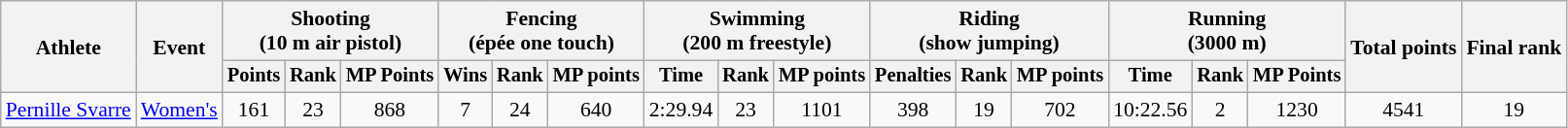<table class="wikitable" style="font-size:90%">
<tr>
<th rowspan="2">Athlete</th>
<th rowspan="2">Event</th>
<th colspan=3>Shooting<br><span>(10 m air pistol)</span></th>
<th colspan=3>Fencing<br><span>(épée one touch)</span></th>
<th colspan=3>Swimming<br><span>(200 m freestyle)</span></th>
<th colspan=3>Riding<br><span>(show jumping)</span></th>
<th colspan=3>Running<br><span>(3000 m)</span></th>
<th rowspan=2>Total points</th>
<th rowspan=2>Final rank</th>
</tr>
<tr style="font-size:95%">
<th>Points</th>
<th>Rank</th>
<th>MP Points</th>
<th>Wins</th>
<th>Rank</th>
<th>MP points</th>
<th>Time</th>
<th>Rank</th>
<th>MP points</th>
<th>Penalties</th>
<th>Rank</th>
<th>MP points</th>
<th>Time</th>
<th>Rank</th>
<th>MP Points</th>
</tr>
<tr align=center>
<td align=left><a href='#'>Pernille Svarre</a></td>
<td align=left rowspan=1><a href='#'>Women's</a></td>
<td>161</td>
<td>23</td>
<td>868</td>
<td>7</td>
<td>24</td>
<td>640</td>
<td>2:29.94</td>
<td>23</td>
<td>1101</td>
<td>398</td>
<td>19</td>
<td>702</td>
<td>10:22.56</td>
<td>2</td>
<td>1230</td>
<td>4541</td>
<td>19</td>
</tr>
</table>
